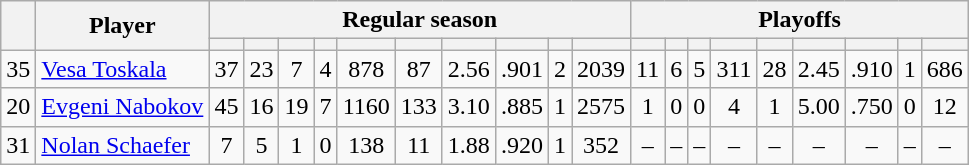<table class="wikitable plainrowheaders" style="text-align:center;">
<tr>
<th scope="col" rowspan="2"></th>
<th scope="col" rowspan="2">Player</th>
<th scope=colgroup colspan=10>Regular season</th>
<th scope=colgroup colspan=9>Playoffs</th>
</tr>
<tr>
<th scope="col"></th>
<th scope="col"></th>
<th scope="col"></th>
<th scope="col"></th>
<th scope="col"></th>
<th scope="col"></th>
<th scope="col"></th>
<th scope="col"></th>
<th scope="col"></th>
<th scope="col"></th>
<th scope="col"></th>
<th scope="col"></th>
<th scope="col"></th>
<th scope="col"></th>
<th scope="col"></th>
<th scope="col"></th>
<th scope="col"></th>
<th scope="col"></th>
<th scope="col"></th>
</tr>
<tr>
<td scope="row">35</td>
<td align="left"><a href='#'>Vesa Toskala</a></td>
<td>37</td>
<td>23</td>
<td>7</td>
<td>4</td>
<td>878</td>
<td>87</td>
<td>2.56</td>
<td>.901</td>
<td>2</td>
<td>2039</td>
<td>11</td>
<td>6</td>
<td>5</td>
<td>311</td>
<td>28</td>
<td>2.45</td>
<td>.910</td>
<td>1</td>
<td>686</td>
</tr>
<tr>
<td scope="row">20</td>
<td align="left"><a href='#'>Evgeni Nabokov</a></td>
<td>45</td>
<td>16</td>
<td>19</td>
<td>7</td>
<td>1160</td>
<td>133</td>
<td>3.10</td>
<td>.885</td>
<td>1</td>
<td>2575</td>
<td>1</td>
<td>0</td>
<td>0</td>
<td>4</td>
<td>1</td>
<td>5.00</td>
<td>.750</td>
<td>0</td>
<td>12</td>
</tr>
<tr>
<td scope="row">31</td>
<td align="left"><a href='#'>Nolan Schaefer</a></td>
<td>7</td>
<td>5</td>
<td>1</td>
<td>0</td>
<td>138</td>
<td>11</td>
<td>1.88</td>
<td>.920</td>
<td>1</td>
<td>352</td>
<td>–</td>
<td>–</td>
<td>–</td>
<td>–</td>
<td>–</td>
<td>–</td>
<td>–</td>
<td>–</td>
<td>–</td>
</tr>
</table>
